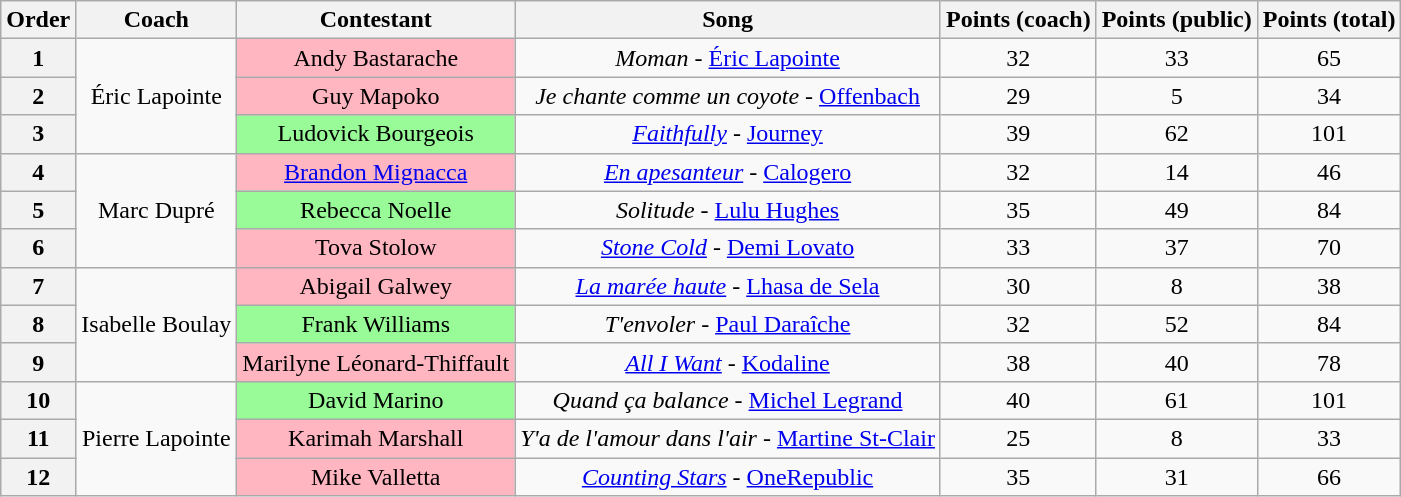<table class="wikitable sortable" style="text-align: center; width: 40 %;">
<tr>
<th>Order</th>
<th>Coach</th>
<th>Contestant</th>
<th>Song</th>
<th><strong>Points (coach)</strong></th>
<th>Points (public)</th>
<th>Points (total)</th>
</tr>
<tr>
<th><strong>1</strong></th>
<td rowspan="3">Éric Lapointe</td>
<td style="background:lightpink">Andy Bastarache</td>
<td><em>Moman</em> - <a href='#'>Éric Lapointe</a></td>
<td>32</td>
<td>33</td>
<td>65</td>
</tr>
<tr>
<th>2</th>
<td style="background:lightpink">Guy Mapoko</td>
<td><em>Je chante comme un coyote</em> - <a href='#'>Offenbach</a></td>
<td>29</td>
<td>5</td>
<td>34</td>
</tr>
<tr>
<th>3</th>
<td style="background:palegreen">Ludovick Bourgeois</td>
<td><em><a href='#'>Faithfully</a></em> - <a href='#'>Journey</a></td>
<td>39</td>
<td>62</td>
<td>101</td>
</tr>
<tr>
<th><strong>4</strong></th>
<td rowspan="3">Marc Dupré</td>
<td style="background:lightpink"><a href='#'>Brandon Mignacca</a></td>
<td><em><a href='#'>En apesanteur</a></em> <em>-</em> <a href='#'>Calogero</a></td>
<td>32</td>
<td>14</td>
<td>46</td>
</tr>
<tr>
<th><strong>5</strong></th>
<td style="background:palegreen">Rebecca Noelle</td>
<td><em>Solitude</em> - <a href='#'>Lulu Hughes</a></td>
<td>35</td>
<td>49</td>
<td>84</td>
</tr>
<tr>
<th><strong>6</strong></th>
<td style="background:lightpink">Tova Stolow</td>
<td><em><a href='#'>Stone Cold</a></em> - <a href='#'>Demi Lovato</a></td>
<td>33</td>
<td>37</td>
<td>70</td>
</tr>
<tr>
<th><strong>7</strong></th>
<td rowspan="3">Isabelle Boulay</td>
<td style="background:lightpink">Abigail Galwey</td>
<td><em><a href='#'>La marée haute</a></em> - <a href='#'>Lhasa de Sela</a></td>
<td>30</td>
<td>8</td>
<td>38</td>
</tr>
<tr>
<th><strong>8</strong></th>
<td style="background:palegreen">Frank Williams</td>
<td><em>T'envoler</em> - <a href='#'>Paul Daraîche</a></td>
<td>32</td>
<td>52</td>
<td>84</td>
</tr>
<tr>
<th><strong>9</strong></th>
<td style="background:lightpink">Marilyne Léonard-Thiffault</td>
<td><em><a href='#'>All I Want</a> -</em> <a href='#'>Kodaline</a></td>
<td>38</td>
<td>40</td>
<td>78</td>
</tr>
<tr>
<th><strong>10</strong></th>
<td rowspan="3">Pierre Lapointe</td>
<td style="background:palegreen">David Marino</td>
<td><em>Quand ça balance</em> <em>-</em> <a href='#'>Michel Legrand</a></td>
<td>40</td>
<td>61</td>
<td>101</td>
</tr>
<tr>
<th><strong>11</strong></th>
<td style="background:lightpink">Karimah Marshall</td>
<td><em>Y'a de l'amour dans l'air</em> - <a href='#'>Martine St-Clair</a></td>
<td>25</td>
<td>8</td>
<td>33</td>
</tr>
<tr>
<th><strong>12</strong></th>
<td style="background:lightpink">Mike Valletta</td>
<td><em><a href='#'>Counting Stars</a></em> <em>-</em> <a href='#'>OneRepublic</a></td>
<td>35</td>
<td>31</td>
<td>66</td>
</tr>
</table>
